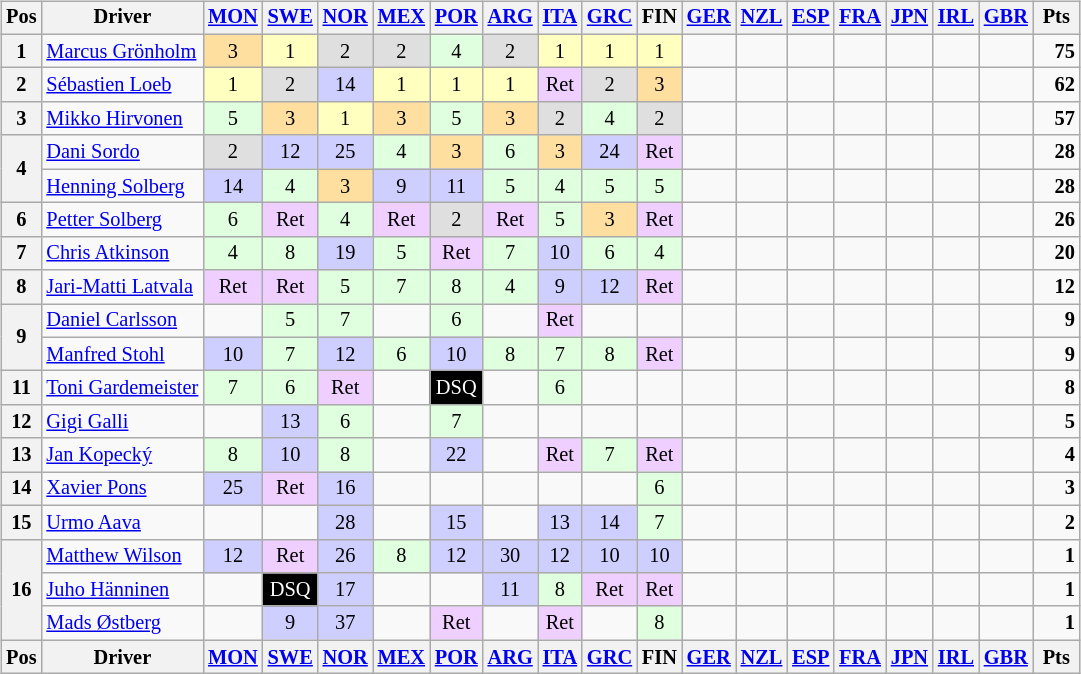<table>
<tr>
<td><br><table class="wikitable" style="font-size: 85%; text-align: center;">
<tr valign="top">
<th valign="middle">Pos</th>
<th valign="middle">Driver</th>
<th><a href='#'>MON</a><br></th>
<th><a href='#'>SWE</a><br></th>
<th><a href='#'>NOR</a><br></th>
<th><a href='#'>MEX</a><br></th>
<th><a href='#'>POR</a><br></th>
<th><a href='#'>ARG</a><br></th>
<th><a href='#'>ITA</a><br></th>
<th><a href='#'>GRC</a><br></th>
<th>FIN<br></th>
<th><a href='#'>GER</a><br></th>
<th><a href='#'>NZL</a><br></th>
<th><a href='#'>ESP</a><br></th>
<th><a href='#'>FRA</a><br></th>
<th><a href='#'>JPN</a><br></th>
<th><a href='#'>IRL</a><br></th>
<th><a href='#'>GBR</a><br></th>
<th valign="middle"> Pts </th>
</tr>
<tr>
<th>1</th>
<td align=left> <a href='#'>Marcus Grönholm</a></td>
<td style="background:#ffdf9f;">3</td>
<td style="background:#ffffbf;">1</td>
<td style="background:#dfdfdf;">2</td>
<td style="background:#dfdfdf;">2</td>
<td style="background:#dfffdf;">4</td>
<td style="background:#dfdfdf;">2</td>
<td style="background:#ffffbf;">1</td>
<td style="background:#ffffbf;">1</td>
<td style="background:#ffffbf;">1</td>
<td></td>
<td></td>
<td></td>
<td></td>
<td></td>
<td></td>
<td></td>
<td align="right"><strong>75</strong></td>
</tr>
<tr>
<th>2</th>
<td align=left> <a href='#'>Sébastien Loeb</a></td>
<td style="background:#ffffbf;">1</td>
<td style="background:#dfdfdf;">2</td>
<td style="background:#cfcfff;">14</td>
<td style="background:#ffffbf;">1</td>
<td style="background:#ffffbf;">1</td>
<td style="background:#ffffbf;">1</td>
<td style="background:#efcfff;">Ret</td>
<td style="background:#dfdfdf;">2</td>
<td style="background:#ffdf9f;">3</td>
<td></td>
<td></td>
<td></td>
<td></td>
<td></td>
<td></td>
<td></td>
<td align="right"><strong>62</strong></td>
</tr>
<tr>
<th>3</th>
<td align=left> <a href='#'>Mikko Hirvonen</a></td>
<td style="background:#dfffdf;">5</td>
<td style="background:#ffdf9f;">3</td>
<td style="background:#ffffbf;">1</td>
<td style="background:#ffdf9f;">3</td>
<td style="background:#dfffdf;">5</td>
<td style="background:#ffdf9f;">3</td>
<td style="background:#dfdfdf;">2</td>
<td style="background:#dfffdf;">4</td>
<td style="background:#dfdfdf;">2</td>
<td></td>
<td></td>
<td></td>
<td></td>
<td></td>
<td></td>
<td></td>
<td align="right"><strong>57</strong></td>
</tr>
<tr>
<th rowspan=2>4</th>
<td align=left> <a href='#'>Dani Sordo</a></td>
<td style="background:#dfdfdf;">2</td>
<td style="background:#cfcfff;">12</td>
<td style="background:#cfcfff;">25</td>
<td style="background:#dfffdf;">4</td>
<td style="background:#ffdf9f;">3</td>
<td style="background:#dfffdf;">6</td>
<td style="background:#ffdf9f;">3</td>
<td style="background:#cfcfff;">24</td>
<td style="background:#efcfff;">Ret</td>
<td></td>
<td></td>
<td></td>
<td></td>
<td></td>
<td></td>
<td></td>
<td align="right"><strong>28</strong></td>
</tr>
<tr>
<td align=left> <a href='#'>Henning Solberg</a></td>
<td style="background:#cfcfff;">14</td>
<td style="background:#dfffdf;">4</td>
<td style="background:#ffdf9f;">3</td>
<td style="background:#cfcfff;">9</td>
<td style="background:#cfcfff;">11</td>
<td style="background:#dfffdf;">5</td>
<td style="background:#dfffdf;">4</td>
<td style="background:#dfffdf;">5</td>
<td style="background:#dfffdf;">5</td>
<td></td>
<td></td>
<td></td>
<td></td>
<td></td>
<td></td>
<td></td>
<td align="right"><strong>28</strong></td>
</tr>
<tr>
<th>6</th>
<td align=left> <a href='#'>Petter Solberg</a></td>
<td style="background:#dfffdf;">6</td>
<td style="background:#efcfff;">Ret</td>
<td style="background:#dfffdf;">4</td>
<td style="background:#efcfff;">Ret</td>
<td style="background:#dfdfdf;">2</td>
<td style="background:#efcfff;">Ret</td>
<td style="background:#dfffdf;">5</td>
<td style="background:#ffdf9f;">3</td>
<td style="background:#efcfff;">Ret</td>
<td></td>
<td></td>
<td></td>
<td></td>
<td></td>
<td></td>
<td></td>
<td align="right"><strong>26</strong></td>
</tr>
<tr>
<th>7</th>
<td align=left> <a href='#'>Chris Atkinson</a></td>
<td style="background:#dfffdf;">4</td>
<td style="background:#dfffdf;">8</td>
<td style="background:#cfcfff;">19</td>
<td style="background:#dfffdf;">5</td>
<td style="background:#efcfff;">Ret</td>
<td style="background:#dfffdf;">7</td>
<td style="background:#cfcfff;">10</td>
<td style="background:#dfffdf;">6</td>
<td style="background:#dfffdf;">4</td>
<td></td>
<td></td>
<td></td>
<td></td>
<td></td>
<td></td>
<td></td>
<td align="right"><strong>20</strong></td>
</tr>
<tr>
<th>8</th>
<td align=left> <a href='#'>Jari-Matti Latvala</a></td>
<td style="background:#efcfff;">Ret</td>
<td style="background:#efcfff;">Ret</td>
<td style="background:#dfffdf;">5</td>
<td style="background:#dfffdf;">7</td>
<td style="background:#dfffdf;">8</td>
<td style="background:#dfffdf;">4</td>
<td style="background:#cfcfff;">9</td>
<td style="background:#cfcfff;">12</td>
<td style="background:#efcfff;">Ret</td>
<td></td>
<td></td>
<td></td>
<td></td>
<td></td>
<td></td>
<td></td>
<td align="right"><strong>12</strong></td>
</tr>
<tr>
<th rowspan=2>9</th>
<td align=left> <a href='#'>Daniel Carlsson</a></td>
<td></td>
<td style="background:#dfffdf;">5</td>
<td style="background:#dfffdf;">7</td>
<td></td>
<td style="background:#dfffdf;">6</td>
<td></td>
<td style="background:#efcfff;">Ret</td>
<td></td>
<td></td>
<td></td>
<td></td>
<td></td>
<td></td>
<td></td>
<td></td>
<td></td>
<td align="right"><strong>9</strong></td>
</tr>
<tr>
<td align=left> <a href='#'>Manfred Stohl</a></td>
<td style="background:#cfcfff;">10</td>
<td style="background:#dfffdf;">7</td>
<td style="background:#cfcfff;">12</td>
<td style="background:#dfffdf;">6</td>
<td style="background:#cfcfff;">10</td>
<td style="background:#dfffdf;">8</td>
<td style="background:#dfffdf;">7</td>
<td style="background:#dfffdf;">8</td>
<td style="background:#efcfff;">Ret</td>
<td></td>
<td></td>
<td></td>
<td></td>
<td></td>
<td></td>
<td></td>
<td align="right"><strong>9</strong></td>
</tr>
<tr>
<th>11</th>
<td align=left> <a href='#'>Toni Gardemeister</a></td>
<td style="background:#dfffdf;">7</td>
<td style="background:#dfffdf;">6</td>
<td style="background:#efcfff;">Ret</td>
<td></td>
<td style="background:#000000; color:white;">DSQ</td>
<td></td>
<td style="background:#dfffdf;">6</td>
<td></td>
<td></td>
<td></td>
<td></td>
<td></td>
<td></td>
<td></td>
<td></td>
<td></td>
<td align="right"><strong>8</strong></td>
</tr>
<tr>
<th>12</th>
<td align=left> <a href='#'>Gigi Galli</a></td>
<td></td>
<td style="background:#cfcfff;">13</td>
<td style="background:#dfffdf;">6</td>
<td></td>
<td style="background:#dfffdf;">7</td>
<td></td>
<td></td>
<td></td>
<td></td>
<td></td>
<td></td>
<td></td>
<td></td>
<td></td>
<td></td>
<td></td>
<td align="right"><strong>5</strong></td>
</tr>
<tr>
<th>13</th>
<td align=left> <a href='#'>Jan Kopecký</a></td>
<td style="background:#dfffdf;">8</td>
<td style="background:#cfcfff;">10</td>
<td style="background:#dfffdf;">8</td>
<td></td>
<td style="background:#cfcfff;">22</td>
<td></td>
<td style="background:#efcfff;">Ret</td>
<td style="background:#dfffdf;">7</td>
<td style="background:#efcfff;">Ret</td>
<td></td>
<td></td>
<td></td>
<td></td>
<td></td>
<td></td>
<td></td>
<td align="right"><strong>4</strong></td>
</tr>
<tr>
<th>14</th>
<td align=left> <a href='#'>Xavier Pons</a></td>
<td style="background:#cfcfff;">25</td>
<td style="background:#efcfff;">Ret</td>
<td style="background:#cfcfff;">16</td>
<td></td>
<td></td>
<td></td>
<td></td>
<td></td>
<td style="background:#dfffdf;">6</td>
<td></td>
<td></td>
<td></td>
<td></td>
<td></td>
<td></td>
<td></td>
<td align="right"><strong>3</strong></td>
</tr>
<tr>
<th>15</th>
<td align=left> <a href='#'>Urmo Aava</a></td>
<td></td>
<td></td>
<td style="background:#cfcfff;">28</td>
<td></td>
<td style="background:#cfcfff;">15</td>
<td></td>
<td style="background:#cfcfff;">13</td>
<td style="background:#cfcfff;">14</td>
<td style="background:#dfffdf;">7</td>
<td></td>
<td></td>
<td></td>
<td></td>
<td></td>
<td></td>
<td></td>
<td align="right"><strong>2</strong></td>
</tr>
<tr>
<th rowspan=3>16</th>
<td align=left> <a href='#'>Matthew Wilson</a></td>
<td style="background:#cfcfff;">12</td>
<td style="background:#efcfff;">Ret</td>
<td style="background:#cfcfff;">26</td>
<td style="background:#dfffdf;">8</td>
<td style="background:#cfcfff;">12</td>
<td style="background:#cfcfff;">30</td>
<td style="background:#cfcfff;">12</td>
<td style="background:#cfcfff;">10</td>
<td style="background:#cfcfff;">10</td>
<td></td>
<td></td>
<td></td>
<td></td>
<td></td>
<td></td>
<td></td>
<td align="right"><strong>1</strong></td>
</tr>
<tr>
<td align=left> <a href='#'>Juho Hänninen</a></td>
<td></td>
<td style="background:#000000; color:white;">DSQ</td>
<td style="background:#cfcfff;">17</td>
<td></td>
<td></td>
<td style="background:#cfcfff;">11</td>
<td style="background:#dfffdf;">8</td>
<td style="background:#efcfff;">Ret</td>
<td style="background:#efcfff;">Ret</td>
<td></td>
<td></td>
<td></td>
<td></td>
<td></td>
<td></td>
<td></td>
<td align="right"><strong>1</strong></td>
</tr>
<tr>
<td align=left> <a href='#'>Mads Østberg</a></td>
<td></td>
<td style="background:#cfcfff;">9</td>
<td style="background:#cfcfff;">37</td>
<td></td>
<td style="background:#efcfff;">Ret</td>
<td></td>
<td style="background:#efcfff;">Ret</td>
<td></td>
<td style="background:#dfffdf;">8</td>
<td></td>
<td></td>
<td></td>
<td></td>
<td></td>
<td></td>
<td></td>
<td align="right"><strong>1</strong></td>
</tr>
<tr valign="top">
<th valign="middle">Pos</th>
<th valign="middle">Driver</th>
<th><a href='#'>MON</a><br></th>
<th><a href='#'>SWE</a><br></th>
<th><a href='#'>NOR</a><br></th>
<th><a href='#'>MEX</a><br></th>
<th><a href='#'>POR</a><br></th>
<th><a href='#'>ARG</a><br></th>
<th><a href='#'>ITA</a><br></th>
<th><a href='#'>GRC</a><br></th>
<th>FIN<br></th>
<th><a href='#'>GER</a><br></th>
<th><a href='#'>NZL</a><br></th>
<th><a href='#'>ESP</a><br></th>
<th><a href='#'>FRA</a><br></th>
<th><a href='#'>JPN</a><br></th>
<th><a href='#'>IRL</a><br></th>
<th><a href='#'>GBR</a><br></th>
<th valign="middle"> Pts </th>
</tr>
</table>
</td>
<td valign="top"><br></td>
</tr>
</table>
